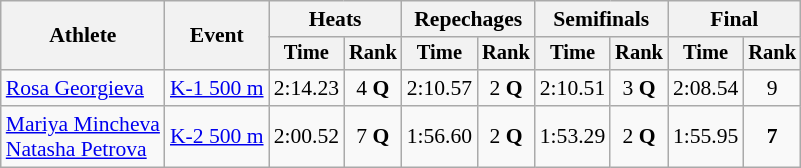<table class="wikitable" style="font-size:90%; text-align:center;">
<tr>
<th rowspan=2>Athlete</th>
<th rowspan=2>Event</th>
<th colspan=2>Heats</th>
<th colspan=2>Repechages</th>
<th colspan=2>Semifinals</th>
<th colspan=2>Final</th>
</tr>
<tr style="font-size:95%">
<th>Time</th>
<th>Rank</th>
<th>Time</th>
<th>Rank</th>
<th>Time</th>
<th>Rank</th>
<th>Time</th>
<th>Rank</th>
</tr>
<tr>
<td align=left><a href='#'>Rosa Georgieva</a></td>
<td align=left><a href='#'>K-1 500 m</a></td>
<td>2:14.23</td>
<td>4 <strong>Q</strong></td>
<td>2:10.57</td>
<td>2 <strong>Q</strong></td>
<td>2:10.51</td>
<td>3 <strong>Q</strong></td>
<td>2:08.54</td>
<td>9</td>
</tr>
<tr>
<td align=left><a href='#'>Mariya Mincheva</a><br><a href='#'>Natasha Petrova</a></td>
<td align=left><a href='#'>K-2 500 m</a></td>
<td>2:00.52</td>
<td>7 <strong>Q</strong></td>
<td>1:56.60</td>
<td>2 <strong>Q</strong></td>
<td>1:53.29</td>
<td>2 <strong>Q</strong></td>
<td>1:55.95</td>
<td><strong>7</strong></td>
</tr>
</table>
